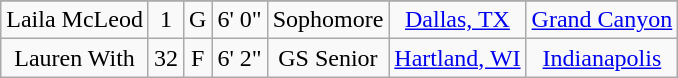<table class="wikitable sortable" style="text-align: center">
<tr align=center>
</tr>
<tr>
<td>Laila McLeod</td>
<td>1</td>
<td>G</td>
<td>6' 0"</td>
<td>Sophomore</td>
<td><a href='#'>Dallas, TX</a></td>
<td><a href='#'>Grand Canyon</a></td>
</tr>
<tr>
<td>Lauren With</td>
<td>32</td>
<td>F</td>
<td>6' 2"</td>
<td>GS Senior</td>
<td><a href='#'>Hartland, WI</a></td>
<td><a href='#'>Indianapolis</a></td>
</tr>
</table>
